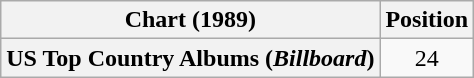<table class="wikitable plainrowheaders" style="text-align:center">
<tr>
<th scope="col">Chart (1989)</th>
<th scope="col">Position</th>
</tr>
<tr>
<th scope="row">US Top Country Albums (<em>Billboard</em>)</th>
<td>24</td>
</tr>
</table>
